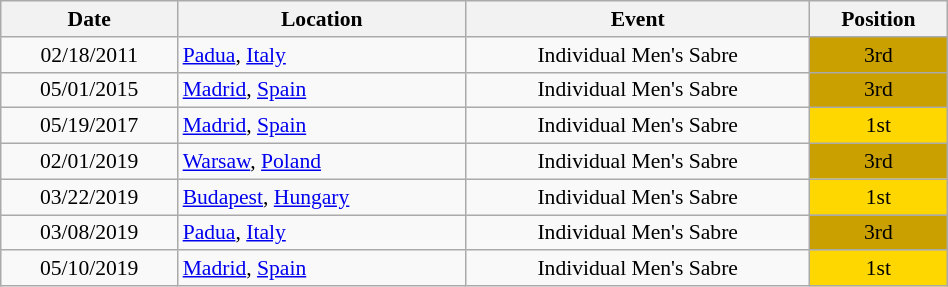<table class="wikitable" width="50%" style="font-size:90%; text-align:center;">
<tr>
<th>Date</th>
<th>Location</th>
<th>Event</th>
<th>Position</th>
</tr>
<tr>
<td>02/18/2011</td>
<td rowspan="1" align="left"> <a href='#'>Padua</a>, <a href='#'>Italy</a></td>
<td>Individual Men's Sabre</td>
<td bgcolor="caramel">3rd</td>
</tr>
<tr>
<td>05/01/2015</td>
<td rowspan="1" align="left"> <a href='#'>Madrid</a>, <a href='#'>Spain</a></td>
<td>Individual Men's Sabre</td>
<td bgcolor="caramel">3rd</td>
</tr>
<tr>
<td>05/19/2017</td>
<td rowspan="1" align="left"> <a href='#'>Madrid</a>, <a href='#'>Spain</a></td>
<td>Individual Men's Sabre</td>
<td bgcolor="gold">1st</td>
</tr>
<tr>
<td>02/01/2019</td>
<td rowspan="1" align="left"> <a href='#'>Warsaw</a>, <a href='#'>Poland</a></td>
<td>Individual Men's Sabre</td>
<td bgcolor="caramel">3rd</td>
</tr>
<tr>
<td>03/22/2019</td>
<td rowspan="1" align="left"> <a href='#'>Budapest</a>, <a href='#'>Hungary</a></td>
<td>Individual Men's Sabre</td>
<td bgcolor="gold">1st</td>
</tr>
<tr>
<td rowspan="1">03/08/2019</td>
<td rowspan="1" align="left"> <a href='#'>Padua</a>, <a href='#'>Italy</a></td>
<td>Individual Men's Sabre</td>
<td bgcolor="caramel">3rd</td>
</tr>
<tr>
<td>05/10/2019</td>
<td rowspan="1" align="left"> <a href='#'>Madrid</a>, <a href='#'>Spain</a></td>
<td>Individual Men's Sabre</td>
<td bgcolor="gold">1st</td>
</tr>
</table>
